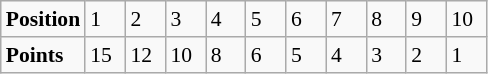<table class="wikitable" style="font-size: 90%;">
<tr>
<td><strong>Position</strong></td>
<td width=20>1</td>
<td width=20>2</td>
<td width=20>3</td>
<td width=20>4</td>
<td width=20>5</td>
<td width=20>6</td>
<td width=20>7</td>
<td width=20>8</td>
<td width=20>9</td>
<td width=20>10</td>
</tr>
<tr>
<td><strong>Points</strong></td>
<td>15</td>
<td>12</td>
<td>10</td>
<td>8</td>
<td>6</td>
<td>5</td>
<td>4</td>
<td>3</td>
<td>2</td>
<td>1</td>
</tr>
</table>
